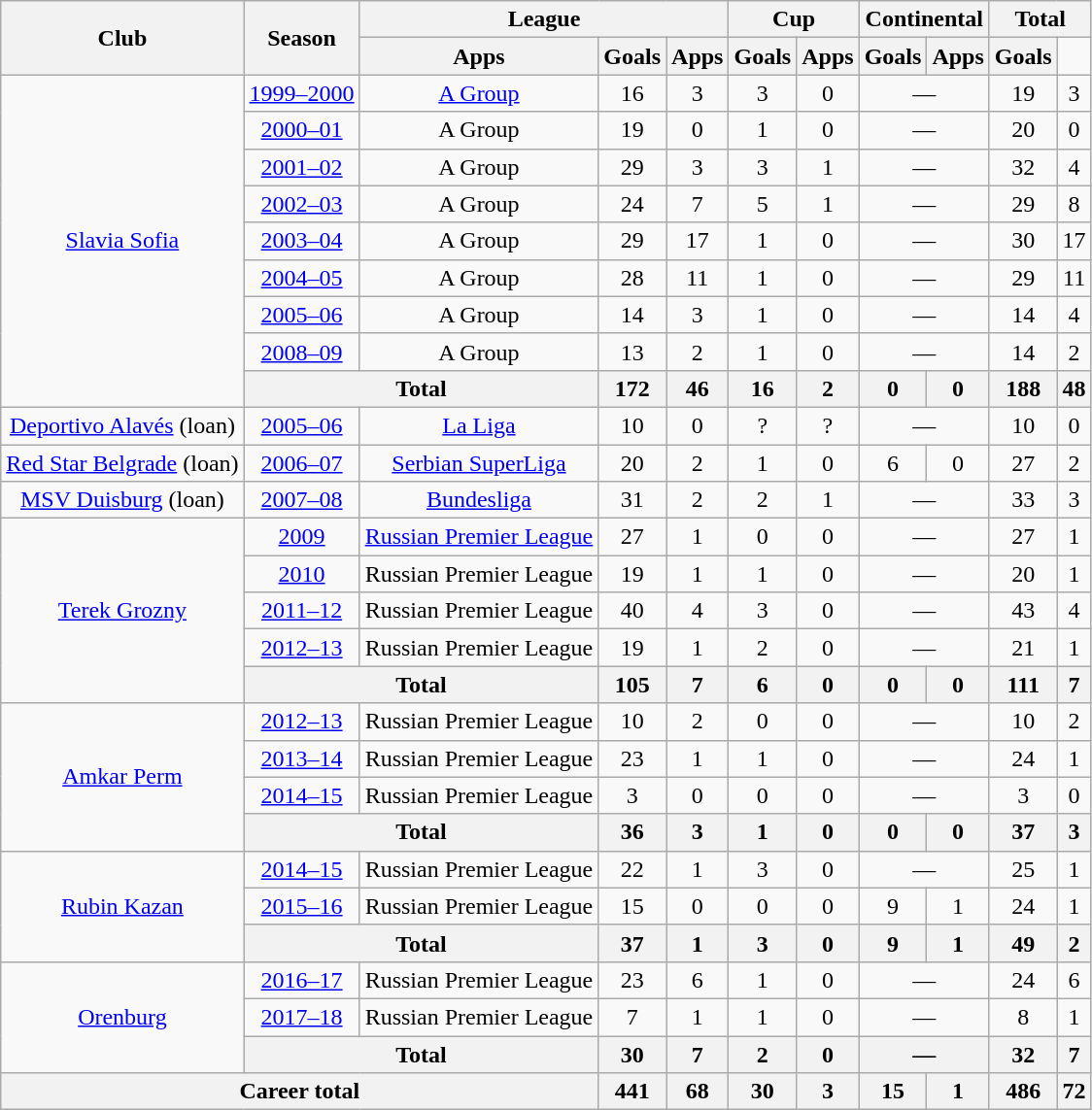<table class="wikitable" style="text-align: center">
<tr>
<th rowspan="2">Club</th>
<th rowspan="2">Season</th>
<th colspan="3">League</th>
<th colspan="2">Cup</th>
<th colspan="2">Continental</th>
<th colspan="2">Total</th>
</tr>
<tr>
<th>Apps</th>
<th>Goals</th>
<th>Apps</th>
<th>Goals</th>
<th>Apps</th>
<th>Goals</th>
<th>Apps</th>
<th>Goals</th>
</tr>
<tr>
<td rowspan="9"><a href='#'>Slavia Sofia</a></td>
<td><a href='#'>1999–2000</a></td>
<td><a href='#'>A Group</a></td>
<td>16</td>
<td>3</td>
<td>3</td>
<td>0</td>
<td colspan="2">—</td>
<td>19</td>
<td>3</td>
</tr>
<tr>
<td><a href='#'>2000–01</a></td>
<td>A Group</td>
<td>19</td>
<td>0</td>
<td>1</td>
<td>0</td>
<td colspan="2">—</td>
<td>20</td>
<td>0</td>
</tr>
<tr>
<td><a href='#'>2001–02</a></td>
<td>A Group</td>
<td>29</td>
<td>3</td>
<td>3</td>
<td>1</td>
<td colspan="2">—</td>
<td>32</td>
<td>4</td>
</tr>
<tr>
<td><a href='#'>2002–03</a></td>
<td>A Group</td>
<td>24</td>
<td>7</td>
<td>5</td>
<td>1</td>
<td colspan="2">—</td>
<td>29</td>
<td>8</td>
</tr>
<tr>
<td><a href='#'>2003–04</a></td>
<td>A Group</td>
<td>29</td>
<td>17</td>
<td>1</td>
<td>0</td>
<td colspan="2">—</td>
<td>30</td>
<td>17</td>
</tr>
<tr>
<td><a href='#'>2004–05</a></td>
<td>A Group</td>
<td>28</td>
<td>11</td>
<td>1</td>
<td>0</td>
<td colspan="2">—</td>
<td>29</td>
<td>11</td>
</tr>
<tr>
<td><a href='#'>2005–06</a></td>
<td>A Group</td>
<td>14</td>
<td>3</td>
<td>1</td>
<td>0</td>
<td colspan="2">—</td>
<td>14</td>
<td>4</td>
</tr>
<tr>
<td><a href='#'>2008–09</a></td>
<td>A Group</td>
<td>13</td>
<td>2</td>
<td>1</td>
<td>0</td>
<td colspan="2">—</td>
<td>14</td>
<td>2</td>
</tr>
<tr>
<th colspan="2">Total</th>
<th>172</th>
<th>46</th>
<th>16</th>
<th>2</th>
<th>0</th>
<th>0</th>
<th>188</th>
<th>48</th>
</tr>
<tr>
<td><a href='#'>Deportivo Alavés</a> (loan)</td>
<td><a href='#'>2005–06</a></td>
<td><a href='#'>La Liga</a></td>
<td>10</td>
<td>0</td>
<td>?</td>
<td>?</td>
<td colspan="2">—</td>
<td>10</td>
<td>0</td>
</tr>
<tr>
<td><a href='#'>Red Star Belgrade</a> (loan)</td>
<td><a href='#'>2006–07</a></td>
<td><a href='#'>Serbian SuperLiga</a></td>
<td>20</td>
<td>2</td>
<td>1</td>
<td>0</td>
<td>6</td>
<td>0</td>
<td>27</td>
<td>2</td>
</tr>
<tr>
<td><a href='#'>MSV Duisburg</a> (loan)</td>
<td><a href='#'>2007–08</a></td>
<td><a href='#'>Bundesliga</a></td>
<td>31</td>
<td>2</td>
<td>2</td>
<td>1</td>
<td colspan="2">—</td>
<td>33</td>
<td>3</td>
</tr>
<tr>
<td rowspan="5"><a href='#'>Terek Grozny</a></td>
<td><a href='#'>2009</a></td>
<td><a href='#'>Russian Premier League</a></td>
<td>27</td>
<td>1</td>
<td>0</td>
<td>0</td>
<td colspan="2">—</td>
<td>27</td>
<td>1</td>
</tr>
<tr>
<td><a href='#'>2010</a></td>
<td>Russian Premier League</td>
<td>19</td>
<td>1</td>
<td>1</td>
<td>0</td>
<td colspan="2">—</td>
<td>20</td>
<td>1</td>
</tr>
<tr>
<td><a href='#'>2011–12</a></td>
<td>Russian Premier League</td>
<td>40</td>
<td>4</td>
<td>3</td>
<td>0</td>
<td colspan="2">—</td>
<td>43</td>
<td>4</td>
</tr>
<tr>
<td><a href='#'>2012–13</a></td>
<td>Russian Premier League</td>
<td>19</td>
<td>1</td>
<td>2</td>
<td>0</td>
<td colspan="2">—</td>
<td>21</td>
<td>1</td>
</tr>
<tr>
<th colspan="2">Total</th>
<th>105</th>
<th>7</th>
<th>6</th>
<th>0</th>
<th>0</th>
<th>0</th>
<th>111</th>
<th>7</th>
</tr>
<tr>
<td rowspan="4"><a href='#'>Amkar Perm</a></td>
<td><a href='#'>2012–13</a></td>
<td>Russian Premier League</td>
<td>10</td>
<td>2</td>
<td>0</td>
<td>0</td>
<td colspan="2">—</td>
<td>10</td>
<td>2</td>
</tr>
<tr>
<td><a href='#'>2013–14</a></td>
<td>Russian Premier League</td>
<td>23</td>
<td>1</td>
<td>1</td>
<td>0</td>
<td colspan="2">—</td>
<td>24</td>
<td>1</td>
</tr>
<tr>
<td><a href='#'>2014–15</a></td>
<td>Russian Premier League</td>
<td>3</td>
<td>0</td>
<td>0</td>
<td>0</td>
<td colspan="2">—</td>
<td>3</td>
<td>0</td>
</tr>
<tr>
<th colspan="2">Total</th>
<th>36</th>
<th>3</th>
<th>1</th>
<th>0</th>
<th>0</th>
<th>0</th>
<th>37</th>
<th>3</th>
</tr>
<tr>
<td rowspan="3"><a href='#'>Rubin Kazan</a></td>
<td><a href='#'>2014–15</a></td>
<td>Russian Premier League</td>
<td>22</td>
<td>1</td>
<td>3</td>
<td>0</td>
<td colspan="2">—</td>
<td>25</td>
<td>1</td>
</tr>
<tr>
<td><a href='#'>2015–16</a></td>
<td>Russian Premier League</td>
<td>15</td>
<td>0</td>
<td>0</td>
<td>0</td>
<td>9</td>
<td>1</td>
<td>24</td>
<td>1</td>
</tr>
<tr>
<th colspan="2">Total</th>
<th>37</th>
<th>1</th>
<th>3</th>
<th>0</th>
<th>9</th>
<th>1</th>
<th>49</th>
<th>2</th>
</tr>
<tr>
<td rowspan="3"><a href='#'>Orenburg</a></td>
<td><a href='#'>2016–17</a></td>
<td>Russian Premier League</td>
<td>23</td>
<td>6</td>
<td>1</td>
<td>0</td>
<td colspan="2">—</td>
<td>24</td>
<td>6</td>
</tr>
<tr>
<td><a href='#'>2017–18</a></td>
<td>Russian Premier League</td>
<td>7</td>
<td>1</td>
<td>1</td>
<td>0</td>
<td colspan="2">—</td>
<td>8</td>
<td>1</td>
</tr>
<tr>
<th colspan="2">Total</th>
<th>30</th>
<th>7</th>
<th>2</th>
<th>0</th>
<th colspan="2">—</th>
<th>32</th>
<th>7</th>
</tr>
<tr>
<th colspan="3">Career total</th>
<th>441</th>
<th>68</th>
<th>30</th>
<th>3</th>
<th>15</th>
<th>1</th>
<th>486</th>
<th>72</th>
</tr>
</table>
